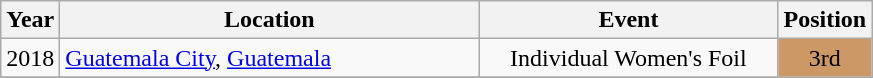<table class="wikitable" style="text-align:center;">
<tr>
<th>Year</th>
<th style="width:17em">Location</th>
<th style="width:12em">Event</th>
<th>Position</th>
</tr>
<tr>
<td>2018</td>
<td align="left"> <a href='#'>Guatemala City</a>, <a href='#'>Guatemala</a></td>
<td>Individual Women's Foil</td>
<td bgcolor="#CC9966">3rd</td>
</tr>
<tr>
</tr>
</table>
